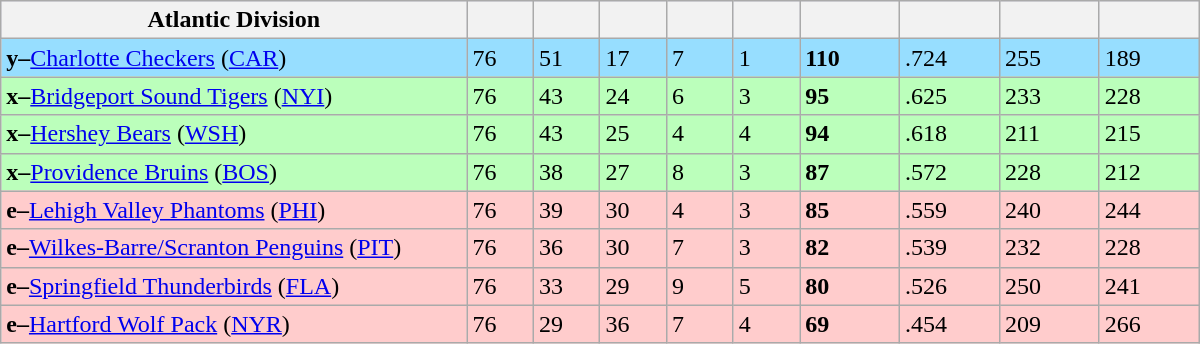<table class="wikitable" style="width:50em">
<tr bgcolor="#DDDDFF">
<th width="35%">Atlantic Division</th>
<th width="5%"></th>
<th width="5%"></th>
<th width="5%"></th>
<th width="5%"></th>
<th width="5%"></th>
<th width="7.5%"></th>
<th width="7.5%"></th>
<th width="7.5%"></th>
<th width="7.5%"></th>
</tr>
<tr bgcolor=#97DEFF>
<td><strong>y–</strong><a href='#'>Charlotte Checkers</a> (<a href='#'>CAR</a>)</td>
<td>76</td>
<td>51</td>
<td>17</td>
<td>7</td>
<td>1</td>
<td><strong>110</strong></td>
<td>.724</td>
<td>255</td>
<td>189</td>
</tr>
<tr bgcolor=#bbffbb>
<td><strong>x–</strong><a href='#'>Bridgeport Sound Tigers</a> (<a href='#'>NYI</a>)</td>
<td>76</td>
<td>43</td>
<td>24</td>
<td>6</td>
<td>3</td>
<td><strong>95</strong></td>
<td>.625</td>
<td>233</td>
<td>228</td>
</tr>
<tr bgcolor=#bbffbb>
<td><strong>x–</strong><a href='#'>Hershey Bears</a> (<a href='#'>WSH</a>)</td>
<td>76</td>
<td>43</td>
<td>25</td>
<td>4</td>
<td>4</td>
<td><strong>94</strong></td>
<td>.618</td>
<td>211</td>
<td>215</td>
</tr>
<tr bgcolor=#bbffbb>
<td><strong>x–</strong><a href='#'>Providence Bruins</a> (<a href='#'>BOS</a>)</td>
<td>76</td>
<td>38</td>
<td>27</td>
<td>8</td>
<td>3</td>
<td><strong>87</strong></td>
<td>.572</td>
<td>228</td>
<td>212</td>
</tr>
<tr bgcolor=#ffcccc>
<td><strong>e–</strong><a href='#'>Lehigh Valley Phantoms</a> (<a href='#'>PHI</a>)</td>
<td>76</td>
<td>39</td>
<td>30</td>
<td>4</td>
<td>3</td>
<td><strong>85</strong></td>
<td>.559</td>
<td>240</td>
<td>244</td>
</tr>
<tr bgcolor=#ffcccc>
<td><strong>e–</strong><a href='#'>Wilkes-Barre/Scranton Penguins</a> (<a href='#'>PIT</a>)</td>
<td>76</td>
<td>36</td>
<td>30</td>
<td>7</td>
<td>3</td>
<td><strong>82</strong></td>
<td>.539</td>
<td>232</td>
<td>228</td>
</tr>
<tr bgcolor=#ffcccc>
<td><strong>e–</strong><a href='#'>Springfield Thunderbirds</a> (<a href='#'>FLA</a>)</td>
<td>76</td>
<td>33</td>
<td>29</td>
<td>9</td>
<td>5</td>
<td><strong>80</strong></td>
<td>.526</td>
<td>250</td>
<td>241</td>
</tr>
<tr bgcolor=#ffcccc>
<td><strong>e–</strong><a href='#'>Hartford Wolf Pack</a> (<a href='#'>NYR</a>)</td>
<td>76</td>
<td>29</td>
<td>36</td>
<td>7</td>
<td>4</td>
<td><strong>69</strong></td>
<td>.454</td>
<td>209</td>
<td>266</td>
</tr>
</table>
